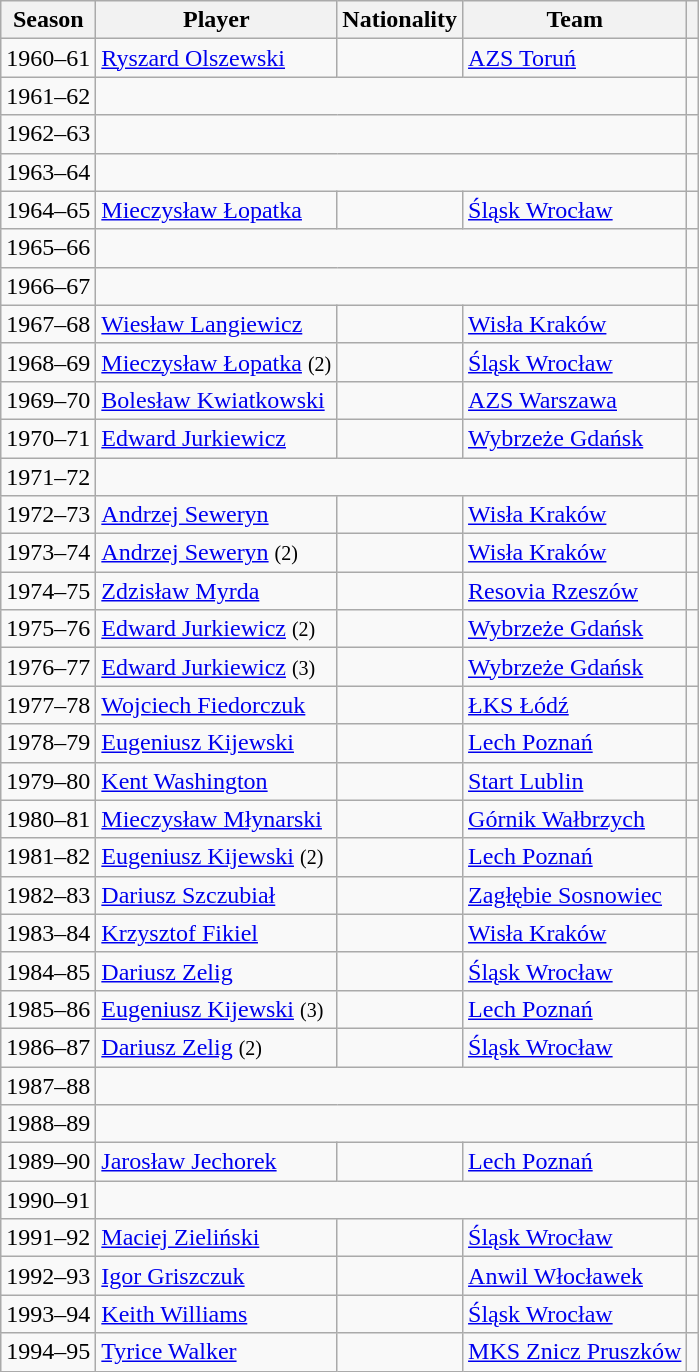<table class="wikitable sortable"  | float=center>
<tr>
<th scope="col">Season</th>
<th scope="col">Player</th>
<th scope="col">Nationality</th>
<th scope="col">Team</th>
<th scope="col"></th>
</tr>
<tr>
<td align=center>1960–61</td>
<td><a href='#'>Ryszard Olszewski</a></td>
<td></td>
<td><a href='#'>AZS Toruń</a></td>
<td align=center></td>
</tr>
<tr>
<td align=center>1961–62</td>
<td !scope="row" colspan=3></td>
<td align=center></td>
</tr>
<tr>
<td align=center>1962–63</td>
<td !scope="row" colspan=3></td>
<td align=center></td>
</tr>
<tr>
<td align=center>1963–64</td>
<td !scope="row" colspan=3></td>
<td align=center></td>
</tr>
<tr>
<td align=center>1964–65</td>
<td><a href='#'>Mieczysław Łopatka</a></td>
<td></td>
<td><a href='#'>Śląsk Wrocław</a></td>
<td align=center></td>
</tr>
<tr>
<td align=center>1965–66</td>
<td !scope="row" colspan=3></td>
<td align=center></td>
</tr>
<tr>
<td align=center>1966–67</td>
<td !scope="row" colspan=3></td>
<td align=center></td>
</tr>
<tr>
<td align=center>1967–68</td>
<td><a href='#'>Wiesław Langiewicz</a></td>
<td></td>
<td><a href='#'>Wisła Kraków</a></td>
<td align=center></td>
</tr>
<tr>
<td align=center>1968–69</td>
<td><a href='#'>Mieczysław Łopatka</a> <small>(2)</small></td>
<td></td>
<td><a href='#'>Śląsk Wrocław</a></td>
<td align=center></td>
</tr>
<tr>
<td align=center>1969–70</td>
<td><a href='#'>Bolesław Kwiatkowski</a></td>
<td></td>
<td><a href='#'>AZS Warszawa</a></td>
<td align=center></td>
</tr>
<tr>
<td align=center>1970–71</td>
<td><a href='#'>Edward Jurkiewicz</a></td>
<td></td>
<td><a href='#'>Wybrzeże Gdańsk</a></td>
<td align=center></td>
</tr>
<tr>
<td align=center>1971–72</td>
<td !scope="row" colspan=3></td>
<td align=center></td>
</tr>
<tr>
<td align=center>1972–73</td>
<td><a href='#'>Andrzej Seweryn</a></td>
<td></td>
<td><a href='#'>Wisła Kraków</a></td>
<td align=center></td>
</tr>
<tr>
<td align=center>1973–74</td>
<td><a href='#'>Andrzej Seweryn</a> <small>(2)</small></td>
<td></td>
<td><a href='#'>Wisła Kraków</a></td>
<td align=center></td>
</tr>
<tr>
<td align=center>1974–75</td>
<td><a href='#'>Zdzisław Myrda</a></td>
<td></td>
<td><a href='#'>Resovia Rzeszów</a></td>
<td align=center></td>
</tr>
<tr>
<td align=center>1975–76</td>
<td><a href='#'>Edward Jurkiewicz</a> <small>(2)</small></td>
<td></td>
<td><a href='#'>Wybrzeże Gdańsk</a></td>
<td align=center></td>
</tr>
<tr>
<td align=center>1976–77</td>
<td><a href='#'>Edward Jurkiewicz</a> <small>(3)</small></td>
<td></td>
<td><a href='#'>Wybrzeże Gdańsk</a></td>
<td align=center></td>
</tr>
<tr>
<td align=center>1977–78</td>
<td><a href='#'>Wojciech Fiedorczuk</a></td>
<td></td>
<td><a href='#'>ŁKS Łódź</a></td>
<td align=center></td>
</tr>
<tr>
<td align=center>1978–79</td>
<td><a href='#'>Eugeniusz Kijewski</a></td>
<td></td>
<td><a href='#'>Lech Poznań</a></td>
<td align=center></td>
</tr>
<tr>
<td align=center>1979–80</td>
<td><a href='#'>Kent Washington</a></td>
<td></td>
<td><a href='#'>Start Lublin</a></td>
<td align=center></td>
</tr>
<tr>
<td align=center>1980–81</td>
<td><a href='#'>Mieczysław Młynarski</a></td>
<td></td>
<td><a href='#'>Górnik Wałbrzych</a></td>
<td align=center></td>
</tr>
<tr>
<td align=center>1981–82</td>
<td><a href='#'>Eugeniusz Kijewski</a> <small>(2)</small></td>
<td></td>
<td><a href='#'>Lech Poznań</a></td>
<td align=center></td>
</tr>
<tr>
<td align=center>1982–83</td>
<td><a href='#'>Dariusz Szczubiał</a></td>
<td></td>
<td><a href='#'>Zagłębie Sosnowiec</a></td>
<td align=center></td>
</tr>
<tr>
<td align=center>1983–84</td>
<td><a href='#'>Krzysztof Fikiel</a></td>
<td></td>
<td><a href='#'>Wisła Kraków</a></td>
<td align=center></td>
</tr>
<tr>
<td align=center>1984–85</td>
<td><a href='#'>Dariusz Zelig</a></td>
<td></td>
<td><a href='#'>Śląsk Wrocław</a></td>
<td align=center></td>
</tr>
<tr>
<td align=center>1985–86</td>
<td><a href='#'>Eugeniusz Kijewski</a> <small>(3)</small></td>
<td></td>
<td><a href='#'>Lech Poznań</a></td>
<td align=center></td>
</tr>
<tr>
<td align=center>1986–87</td>
<td><a href='#'>Dariusz Zelig</a> <small>(2)</small></td>
<td></td>
<td><a href='#'>Śląsk Wrocław</a></td>
<td align=center></td>
</tr>
<tr>
<td align=center>1987–88</td>
<td !scope="row" colspan=3></td>
<td align=center></td>
</tr>
<tr>
<td align=center>1988–89</td>
<td !scope="row" colspan=3></td>
<td align=center></td>
</tr>
<tr>
<td align=center>1989–90</td>
<td><a href='#'>Jarosław Jechorek</a></td>
<td></td>
<td><a href='#'>Lech Poznań</a></td>
<td align=center></td>
</tr>
<tr>
<td align=center>1990–91</td>
<td !scope="row" colspan=3></td>
<td align=center></td>
</tr>
<tr>
<td align=center>1991–92</td>
<td><a href='#'>Maciej Zieliński</a></td>
<td></td>
<td><a href='#'>Śląsk Wrocław</a></td>
<td align=center></td>
</tr>
<tr>
<td align=center>1992–93</td>
<td><a href='#'>Igor Griszczuk</a></td>
<td></td>
<td><a href='#'>Anwil Włocławek</a></td>
<td align=center></td>
</tr>
<tr>
<td align=center>1993–94</td>
<td><a href='#'>Keith Williams</a></td>
<td></td>
<td><a href='#'>Śląsk Wrocław</a></td>
<td align=center></td>
</tr>
<tr>
<td align=center>1994–95</td>
<td><a href='#'>Tyrice Walker</a></td>
<td></td>
<td><a href='#'>MKS Znicz Pruszków</a></td>
<td align=center></td>
</tr>
</table>
